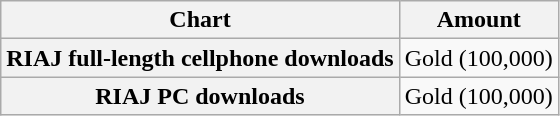<table class="wikitable plainrowheaders">
<tr>
<th>Chart</th>
<th>Amount</th>
</tr>
<tr>
<th scope="row">RIAJ full-length cellphone downloads</th>
<td align="center">Gold (100,000)</td>
</tr>
<tr>
<th scope="row">RIAJ PC downloads</th>
<td align="center">Gold (100,000)</td>
</tr>
</table>
